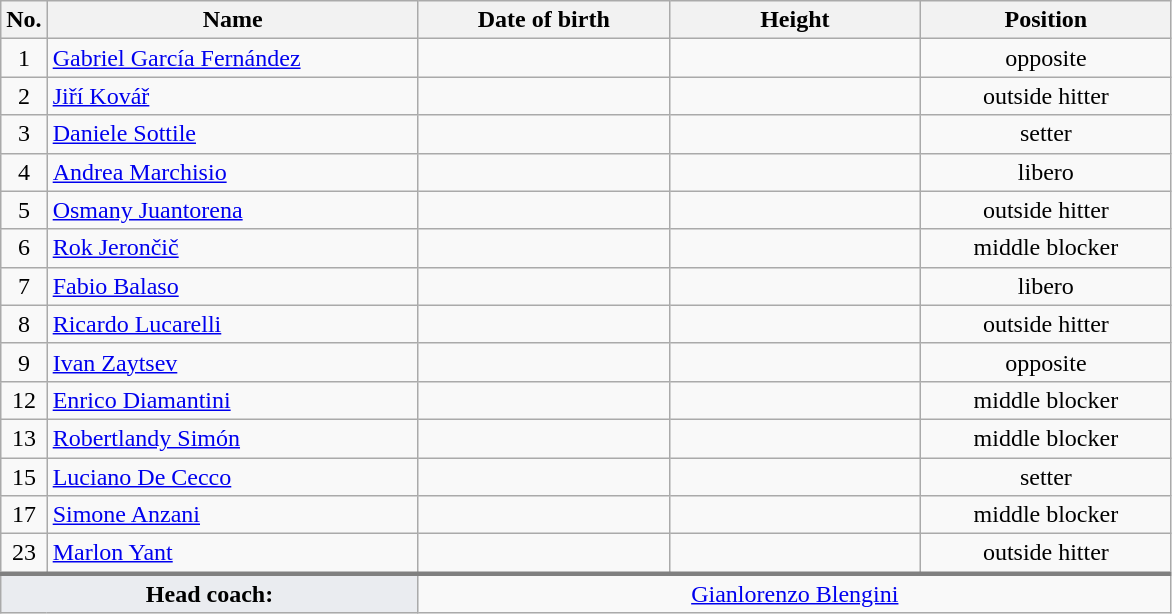<table class="wikitable sortable" style="font-size:100%; text-align:center">
<tr>
<th>No.</th>
<th style="width:15em">Name</th>
<th style="width:10em">Date of birth</th>
<th style="width:10em">Height</th>
<th style="width:10em">Position</th>
</tr>
<tr>
<td>1</td>
<td align=left> <a href='#'>Gabriel García Fernández</a></td>
<td align=right></td>
<td></td>
<td>opposite</td>
</tr>
<tr>
<td>2</td>
<td align=left> <a href='#'>Jiří Kovář</a></td>
<td align=right></td>
<td></td>
<td>outside hitter</td>
</tr>
<tr>
<td>3</td>
<td align=left> <a href='#'>Daniele Sottile</a></td>
<td align=right></td>
<td></td>
<td>setter</td>
</tr>
<tr>
<td>4</td>
<td align=left> <a href='#'>Andrea Marchisio</a></td>
<td align=right></td>
<td></td>
<td>libero</td>
</tr>
<tr>
<td>5</td>
<td align=left> <a href='#'>Osmany Juantorena</a></td>
<td align=right></td>
<td></td>
<td>outside hitter</td>
</tr>
<tr>
<td>6</td>
<td align=left> <a href='#'>Rok Jerončič</a></td>
<td align=right></td>
<td></td>
<td>middle blocker</td>
</tr>
<tr>
<td>7</td>
<td align=left> <a href='#'>Fabio Balaso</a></td>
<td align=right></td>
<td></td>
<td>libero</td>
</tr>
<tr>
<td>8</td>
<td align=left> <a href='#'>Ricardo Lucarelli</a></td>
<td align=right></td>
<td></td>
<td>outside hitter</td>
</tr>
<tr>
<td>9</td>
<td align=left> <a href='#'>Ivan Zaytsev</a></td>
<td align=right></td>
<td></td>
<td>opposite</td>
</tr>
<tr>
<td>12</td>
<td align=left> <a href='#'>Enrico Diamantini</a></td>
<td align=right></td>
<td></td>
<td>middle blocker</td>
</tr>
<tr>
<td>13</td>
<td align=left> <a href='#'>Robertlandy Simón</a></td>
<td align=right></td>
<td></td>
<td>middle blocker</td>
</tr>
<tr>
<td>15</td>
<td align=left> <a href='#'>Luciano De Cecco</a></td>
<td align=right></td>
<td></td>
<td>setter</td>
</tr>
<tr>
<td>17</td>
<td align=left> <a href='#'>Simone Anzani</a></td>
<td align=right></td>
<td></td>
<td>middle blocker</td>
</tr>
<tr>
<td>23</td>
<td align=left> <a href='#'>Marlon Yant</a></td>
<td align=right></td>
<td></td>
<td>outside hitter</td>
</tr>
<tr style="border-top: 3px solid grey">
<td colspan=2 style="background:#EAECF0"><strong>Head coach:</strong></td>
<td colspan=3> <a href='#'>Gianlorenzo Blengini</a></td>
</tr>
</table>
